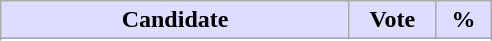<table class="wikitable">
<tr>
<th style="background:#ddf; width:225px;">Candidate</th>
<th style="background:#ddf; width:50px;">Vote</th>
<th style="background:#ddf; width:30px;">%</th>
</tr>
<tr>
</tr>
<tr>
</tr>
</table>
